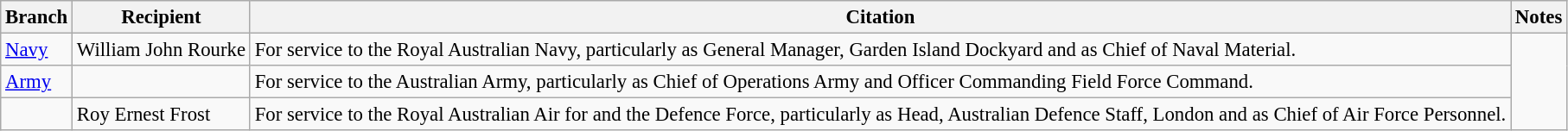<table class="wikitable" style="font-size:95%;">
<tr>
<th>Branch</th>
<th>Recipient</th>
<th>Citation</th>
<th>Notes</th>
</tr>
<tr>
<td><a href='#'>Navy</a></td>
<td> William John Rourke</td>
<td>For service to the Royal Australian Navy, particularly as General Manager, Garden Island Dockyard and as Chief of Naval Material.</td>
<td rowspan=3></td>
</tr>
<tr>
<td><a href='#'>Army</a></td>
<td></td>
<td>For service to the Australian Army, particularly as Chief of Operations Army and Officer Commanding Field Force Command.</td>
</tr>
<tr>
<td></td>
<td> Roy Ernest Frost</td>
<td>For service to the Royal Australian Air for and the Defence Force, particularly as Head, Australian Defence Staff, London and as Chief of Air Force Personnel.</td>
</tr>
</table>
